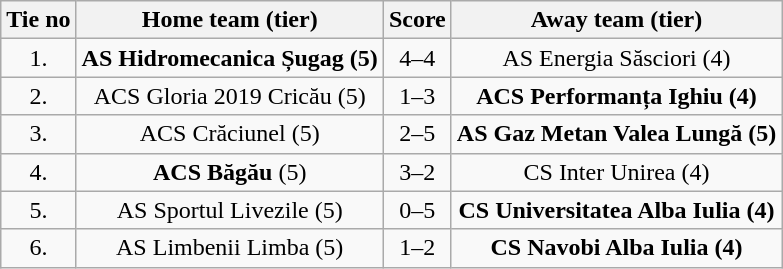<table class="wikitable" style="text-align: center">
<tr>
<th>Tie no</th>
<th>Home team (tier)</th>
<th>Score</th>
<th>Away team (tier)</th>
</tr>
<tr>
<td>1.</td>
<td><strong>AS Hidromecanica Șugag (5)</strong></td>
<td>4–4 </td>
<td>AS Energia Săsciori (4)</td>
</tr>
<tr>
<td>2.</td>
<td>ACS Gloria 2019 Cricău (5)</td>
<td>1–3</td>
<td><strong>ACS Performanța Ighiu (4)</strong></td>
</tr>
<tr>
<td>3.</td>
<td>ACS Crăciunel (5)</td>
<td>2–5</td>
<td><strong>AS Gaz Metan Valea Lungă (5)</strong></td>
</tr>
<tr>
<td>4.</td>
<td><strong>ACS Băgău</strong> (5)</td>
<td>3–2</td>
<td>CS Inter Unirea (4)</td>
</tr>
<tr>
<td>5.</td>
<td>AS Sportul Livezile (5)</td>
<td>0–5</td>
<td><strong>CS Universitatea Alba Iulia (4)</strong></td>
</tr>
<tr>
<td>6.</td>
<td>AS Limbenii Limba (5)</td>
<td>1–2</td>
<td><strong>CS Navobi Alba Iulia (4)</strong></td>
</tr>
</table>
